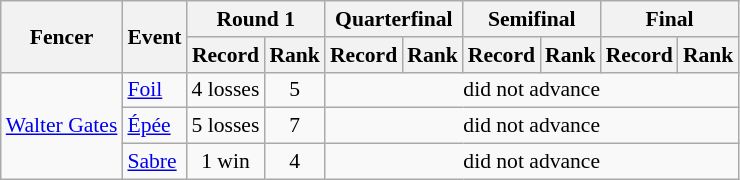<table class=wikitable style="font-size:90%">
<tr>
<th rowspan="2">Fencer</th>
<th rowspan="2">Event</th>
<th colspan="2">Round 1</th>
<th colspan="2">Quarterfinal</th>
<th colspan="2">Semifinal</th>
<th colspan="2">Final</th>
</tr>
<tr>
<th>Record</th>
<th>Rank</th>
<th>Record</th>
<th>Rank</th>
<th>Record</th>
<th>Rank</th>
<th>Record</th>
<th>Rank</th>
</tr>
<tr>
<td rowspan=3><a href='#'>Walter Gates</a></td>
<td><a href='#'>Foil</a></td>
<td align=center>4 losses</td>
<td align=center>5</td>
<td align=center colspan=6>did not advance</td>
</tr>
<tr>
<td><a href='#'>Épée</a></td>
<td align=center>5 losses</td>
<td align=center>7</td>
<td align=center colspan=6>did not advance</td>
</tr>
<tr>
<td><a href='#'>Sabre</a></td>
<td align=center>1 win</td>
<td align=center>4</td>
<td align=center colspan=6>did not advance</td>
</tr>
</table>
